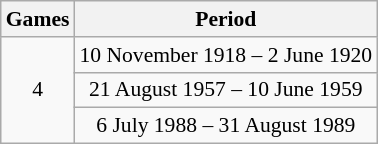<table class="wikitable" style="font-size:90%; text-align: center">
<tr>
<th>Games</th>
<th>Period</th>
</tr>
<tr>
<td rowspan=3>4</td>
<td>10 November 1918 – 2 June 1920</td>
</tr>
<tr>
<td>21 August 1957 – 10 June 1959</td>
</tr>
<tr>
<td>6 July 1988 – 31 August 1989</td>
</tr>
</table>
